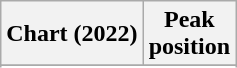<table class="wikitable sortable plainrowheaders" style="text-align:center">
<tr>
<th scope="col">Chart (2022)</th>
<th scope="col">Peak<br>position</th>
</tr>
<tr>
</tr>
<tr>
</tr>
</table>
